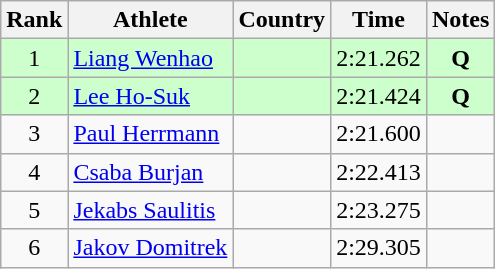<table class="wikitable sortable" style="text-align:center">
<tr>
<th>Rank</th>
<th>Athlete</th>
<th>Country</th>
<th>Time</th>
<th>Notes</th>
</tr>
<tr bgcolor="#ccffcc">
<td>1</td>
<td align=left><a href='#'>Liang Wenhao</a></td>
<td align=left></td>
<td>2:21.262</td>
<td><strong>Q</strong></td>
</tr>
<tr bgcolor="#ccffcc">
<td>2</td>
<td align=left><a href='#'>Lee Ho-Suk</a></td>
<td align=left></td>
<td>2:21.424</td>
<td><strong>Q</strong></td>
</tr>
<tr>
<td>3</td>
<td align=left><a href='#'>Paul Herrmann</a></td>
<td align=left></td>
<td>2:21.600</td>
<td></td>
</tr>
<tr>
<td>4</td>
<td align=left><a href='#'>Csaba Burjan</a></td>
<td align=left></td>
<td>2:22.413</td>
<td></td>
</tr>
<tr>
<td>5</td>
<td align=left><a href='#'>Jekabs Saulitis</a></td>
<td align=left></td>
<td>2:23.275</td>
<td></td>
</tr>
<tr>
<td>6</td>
<td align=left><a href='#'>Jakov Domitrek</a></td>
<td align=left></td>
<td>2:29.305</td>
<td></td>
</tr>
</table>
